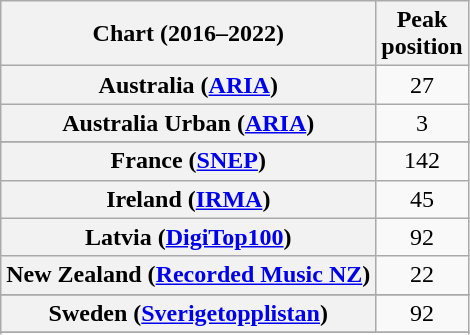<table class="wikitable sortable plainrowheaders" style="text-align:center">
<tr>
<th scope="col">Chart (2016–2022)</th>
<th scope="col">Peak<br> position</th>
</tr>
<tr>
<th scope="row">Australia (<a href='#'>ARIA</a>)</th>
<td>27</td>
</tr>
<tr>
<th scope="row">Australia Urban (<a href='#'>ARIA</a>)</th>
<td>3</td>
</tr>
<tr>
</tr>
<tr>
</tr>
<tr>
</tr>
<tr>
</tr>
<tr>
<th scope="row">France (<a href='#'>SNEP</a>)</th>
<td>142</td>
</tr>
<tr>
<th scope="row">Ireland (<a href='#'>IRMA</a>)</th>
<td>45</td>
</tr>
<tr>
<th scope="row">Latvia (<a href='#'>DigiTop100</a>)</th>
<td>92</td>
</tr>
<tr>
<th scope="row">New Zealand (<a href='#'>Recorded Music NZ</a>)</th>
<td>22</td>
</tr>
<tr>
</tr>
<tr>
</tr>
<tr>
</tr>
<tr>
<th scope="row">Sweden (<a href='#'>Sverigetopplistan</a>)</th>
<td>92</td>
</tr>
<tr>
</tr>
<tr>
</tr>
<tr>
</tr>
<tr>
</tr>
<tr>
</tr>
<tr>
</tr>
<tr>
</tr>
<tr>
</tr>
<tr>
</tr>
</table>
